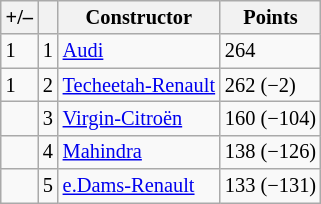<table class="wikitable" style="font-size: 85%">
<tr>
<th scope="col">+/–</th>
<th scope="col"></th>
<th scope="col">Constructor</th>
<th scope="col">Points</th>
</tr>
<tr>
<td align="left"> 1</td>
<td align="center">1</td>
<td> <a href='#'>Audi</a></td>
<td align="left">264</td>
</tr>
<tr>
<td align="left"> 1</td>
<td align="center">2</td>
<td> <a href='#'>Techeetah-Renault</a></td>
<td align="left">262 (−2)</td>
</tr>
<tr>
<td align="left"></td>
<td align="center">3</td>
<td> <a href='#'>Virgin-Citroën</a></td>
<td align="left">160 (−104)</td>
</tr>
<tr>
<td align="left"></td>
<td align="center">4</td>
<td> <a href='#'>Mahindra</a></td>
<td align="left">138 (−126)</td>
</tr>
<tr>
<td align="left"></td>
<td align="center">5</td>
<td> <a href='#'>e.Dams-Renault</a></td>
<td align="left">133 (−131)</td>
</tr>
</table>
